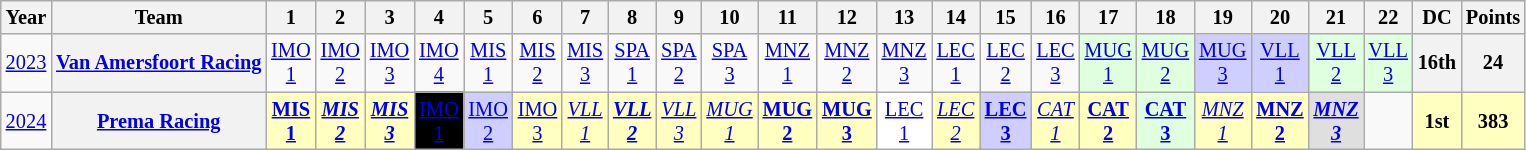<table class="wikitable" style="text-align:center; font-size:85%;">
<tr>
<th>Year</th>
<th>Team</th>
<th>1</th>
<th>2</th>
<th>3</th>
<th>4</th>
<th>5</th>
<th>6</th>
<th>7</th>
<th>8</th>
<th>9</th>
<th>10</th>
<th>11</th>
<th>12</th>
<th>13</th>
<th>14</th>
<th>15</th>
<th>16</th>
<th>17</th>
<th>18</th>
<th>19</th>
<th>20</th>
<th>21</th>
<th>22</th>
<th>DC</th>
<th>Points</th>
</tr>
<tr>
<td><a href='#'>2023</a></td>
<th nowrap><a href='#'>Van Amersfoort Racing</a></th>
<td><a href='#'>IMO<br>1</a></td>
<td><a href='#'>IMO<br>2</a></td>
<td><a href='#'>IMO<br>3</a></td>
<td><a href='#'>IMO<br>4</a></td>
<td><a href='#'>MIS<br>1</a></td>
<td><a href='#'>MIS<br>2</a></td>
<td><a href='#'>MIS<br>3</a></td>
<td><a href='#'>SPA<br>1</a></td>
<td><a href='#'>SPA<br>2</a></td>
<td><a href='#'>SPA<br>3</a></td>
<td><a href='#'>MNZ<br>1</a></td>
<td><a href='#'>MNZ<br>2</a></td>
<td><a href='#'>MNZ<br>3</a></td>
<td><a href='#'>LEC<br>1</a></td>
<td><a href='#'>LEC<br>2</a></td>
<td><a href='#'>LEC<br>3</a></td>
<td style="background:#DFFFDF;"><a href='#'>MUG<br>1</a><br></td>
<td style="background:#DFFFDF;"><a href='#'>MUG<br>2</a><br></td>
<td style="background:#CFCFFF;"><a href='#'>MUG<br>3</a><br></td>
<td style="background:#CFCFFF;"><a href='#'>VLL<br>1</a><br></td>
<td style="background:#DFFFDF;"><a href='#'>VLL<br>2</a><br></td>
<td style="background:#DFFFDF;"><a href='#'>VLL<br>3</a><br></td>
<th>16th</th>
<th>24</th>
</tr>
<tr>
<td><a href='#'>2024</a></td>
<th nowrap><a href='#'>Prema Racing</a></th>
<td style="background:#FFFFBF;"><strong><a href='#'>MIS<br>1</a></strong><br></td>
<td style="background:#FFFFBF;"><strong><em><a href='#'>MIS<br>2</a></em></strong><br></td>
<td style="background:#FFFFBF;"><strong><em><a href='#'>MIS<br>3</a></em></strong><br></td>
<td style="background:#000000; color:#FFFFFF;"><a href='#'><span>IMO<br>1</span></a><br></td>
<td style="background:#CFCFFF;"><a href='#'>IMO<br>2</a><br></td>
<td style="background:#FFFFBF;"><a href='#'>IMO<br>3</a><br></td>
<td style="background:#FFFFBF;"><em><a href='#'>VLL<br>1</a></em><br></td>
<td style="background:#FFFFBF;"><strong><em><a href='#'>VLL<br>2</a></em></strong><br></td>
<td style="background:#FFFFBF;"><em><a href='#'>VLL<br>3</a></em><br></td>
<td style="background:#FFFFBF;"><em><a href='#'>MUG<br>1</a></em><br></td>
<td style="background:#FFFFBF;"><strong><a href='#'>MUG<br>2</a></strong><br></td>
<td style="background:#FFFFBF;"><strong><a href='#'>MUG<br>3</a></strong><br></td>
<td style="background:#FFFFFF;"><a href='#'>LEC<br>1</a><br></td>
<td style="background:#FFFFBF;"><em><a href='#'>LEC<br>2</a></em><br></td>
<td style="background:#CFCFFF;"><strong><a href='#'>LEC<br>3</a></strong><br></td>
<td style="background:#FFFFBF;"><em><a href='#'>CAT<br>1</a></em><br></td>
<td style="background:#FFFFBF;"><strong><a href='#'>CAT<br>2</a></strong><br></td>
<td style="background:#DFFFDF;"><strong><a href='#'>CAT<br>3</a></strong><br></td>
<td style="background:#FFFFBF;"><em><a href='#'>MNZ<br>1</a></em><br></td>
<td style="background:#FFFFBF;"><strong><a href='#'>MNZ<br>2</a></strong><br></td>
<td style="background:#DFDFDF;"><strong><em><a href='#'>MNZ<br>3</a></em></strong><br></td>
<td></td>
<th style="background:#FFFFBF;">1st</th>
<th style="background:#FFFFBF;">383</th>
</tr>
</table>
